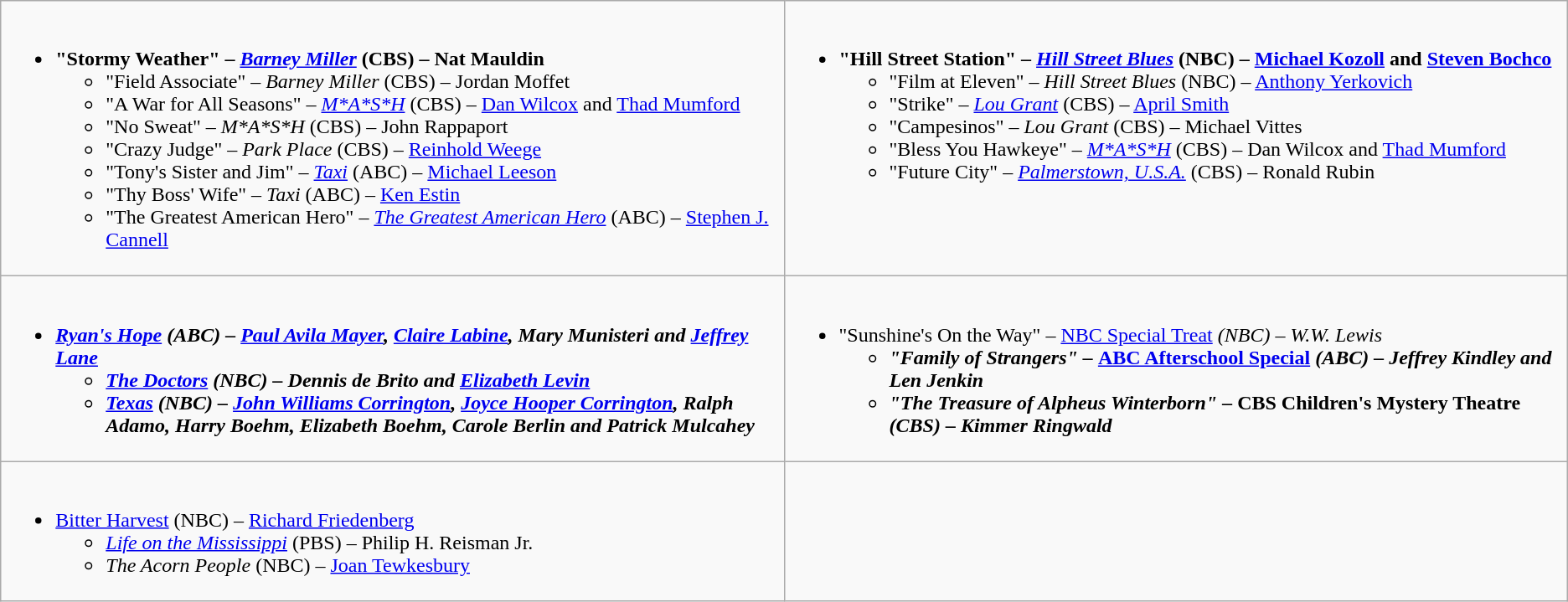<table class="wikitable">
<tr>
<td valign="top" width="50%"><br><ul><li><strong>"Stormy Weather" – <em><a href='#'>Barney Miller</a></em> (CBS) – Nat Mauldin</strong><ul><li>"Field Associate" – <em>Barney Miller</em> (CBS) – Jordan Moffet</li><li>"A War for All Seasons" – <em><a href='#'>M*A*S*H</a></em> (CBS) – <a href='#'>Dan Wilcox</a> and <a href='#'>Thad Mumford</a></li><li>"No Sweat" – <em>M*A*S*H</em> (CBS) – John Rappaport</li><li>"Crazy Judge" – <em>Park Place</em> (CBS) – <a href='#'>Reinhold Weege</a></li><li>"Tony's Sister and Jim" – <em><a href='#'>Taxi</a></em> (ABC) – <a href='#'>Michael Leeson</a></li><li>"Thy Boss' Wife" – <em>Taxi</em> (ABC) – <a href='#'>Ken Estin</a></li><li>"The Greatest American Hero" – <em><a href='#'>The Greatest American Hero</a></em> (ABC) – <a href='#'>Stephen J. Cannell</a></li></ul></li></ul></td>
<td valign="top" width="50%"><br><ul><li><strong>"Hill Street Station" – <em><a href='#'>Hill Street Blues</a></em> (NBC) – <a href='#'>Michael Kozoll</a> and <a href='#'>Steven Bochco</a></strong><ul><li>"Film at Eleven" – <em>Hill Street Blues</em> (NBC) – <a href='#'>Anthony Yerkovich</a></li><li>"Strike" – <em><a href='#'>Lou Grant</a></em> (CBS) – <a href='#'>April Smith</a></li><li>"Campesinos" – <em>Lou Grant</em> (CBS) – Michael Vittes</li><li>"Bless You Hawkeye" – <em><a href='#'>M*A*S*H</a></em> (CBS) – Dan Wilcox and <a href='#'>Thad Mumford</a></li><li>"Future City" – <em><a href='#'>Palmerstown, U.S.A.</a></em> (CBS) – Ronald Rubin</li></ul></li></ul></td>
</tr>
<tr>
<td valign="top" width="50%"><br><ul><li><strong><em><a href='#'>Ryan's Hope</a><em> (ABC) – <a href='#'>Paul Avila Mayer</a>, <a href='#'>Claire Labine</a>, Mary Munisteri and <a href='#'>Jeffrey Lane</a><strong><ul><li></em><a href='#'>The Doctors</a><em> (NBC) – Dennis de Brito and <a href='#'>Elizabeth Levin</a></li><li></em><a href='#'>Texas</a><em> (NBC) – <a href='#'>John Williams Corrington</a>, <a href='#'>Joyce Hooper Corrington</a>, Ralph Adamo, Harry Boehm, Elizabeth Boehm, Carole Berlin and Patrick Mulcahey</li></ul></li></ul></td>
<td valign="top" width="50%"><br><ul><li></strong>"Sunshine's On the Way" – </em><a href='#'>NBC Special Treat</a><em> (NBC) – W.W. Lewis<strong><ul><li>"Family of Strangers" – </em><a href='#'>ABC Afterschool Special</a><em> (ABC) – Jeffrey Kindley and Len Jenkin</li><li>"The Treasure of Alpheus Winterborn" – </em>CBS Children's Mystery Theatre<em> (CBS) – Kimmer Ringwald</li></ul></li></ul></td>
</tr>
<tr>
<td valign="top" width="50%"><br><ul><li></em></strong><a href='#'>Bitter Harvest</a></em> (NBC) – <a href='#'>Richard Friedenberg</a></strong><ul><li><em><a href='#'>Life on the Mississippi</a></em> (PBS) – Philip H. Reisman Jr.</li><li><em>The Acorn People</em> (NBC) – <a href='#'>Joan Tewkesbury</a></li></ul></li></ul></td>
</tr>
</table>
